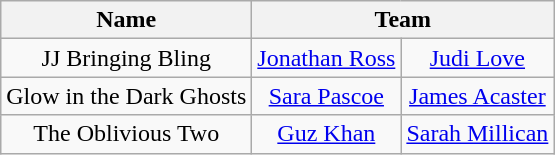<table class="wikitable" style="text-align:center">
<tr>
<th scope="col">Name</th>
<th colspan=2>Team</th>
</tr>
<tr>
<td>JJ Bringing Bling</td>
<td><a href='#'>Jonathan Ross</a></td>
<td><a href='#'>Judi Love</a></td>
</tr>
<tr>
<td>Glow in the Dark Ghosts</td>
<td><a href='#'>Sara Pascoe</a></td>
<td><a href='#'>James Acaster</a></td>
</tr>
<tr>
<td>The Oblivious Two</td>
<td><a href='#'>Guz Khan</a></td>
<td><a href='#'>Sarah Millican</a></td>
</tr>
</table>
